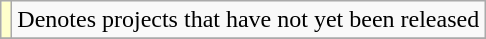<table class="wikitable">
<tr>
<td style="background:#FFFFCC;"></td>
<td>Denotes projects that have not yet been released</td>
</tr>
<tr>
</tr>
</table>
